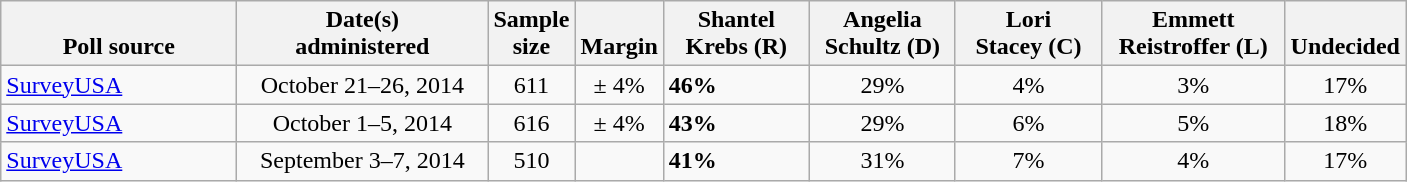<table class="wikitable">
<tr valign= bottom>
<th style="width:150px;">Poll source</th>
<th style="width:160px;">Date(s)<br>administered</th>
<th class=small>Sample<br>size</th>
<th class=small>Margin<br></th>
<th style="width:90px;">Shantel<br>Krebs (R)</th>
<th style="width:90px;">Angelia<br>Schultz (D)</th>
<th style="width:90px;">Lori<br>Stacey (C)</th>
<th style="width:115px;">Emmett<br>Reistroffer (L)</th>
<th>Undecided</th>
</tr>
<tr>
<td><a href='#'>SurveyUSA</a></td>
<td align=center>October 21–26, 2014</td>
<td align=center>611</td>
<td align=center>± 4%</td>
<td><strong>46%</strong></td>
<td align=center>29%</td>
<td align=center>4%</td>
<td align=center>3%</td>
<td align=center>17%</td>
</tr>
<tr>
<td><a href='#'>SurveyUSA</a></td>
<td align=center>October 1–5, 2014</td>
<td align=center>616</td>
<td align=center>± 4%</td>
<td><strong>43%</strong></td>
<td align=center>29%</td>
<td align=center>6%</td>
<td align=center>5%</td>
<td align=center>18%</td>
</tr>
<tr>
<td><a href='#'>SurveyUSA</a></td>
<td align=center>September 3–7, 2014</td>
<td align=center>510</td>
<td align=center></td>
<td><strong>41%</strong></td>
<td align=center>31%</td>
<td align=center>7%</td>
<td align=center>4%</td>
<td align=center>17%</td>
</tr>
</table>
